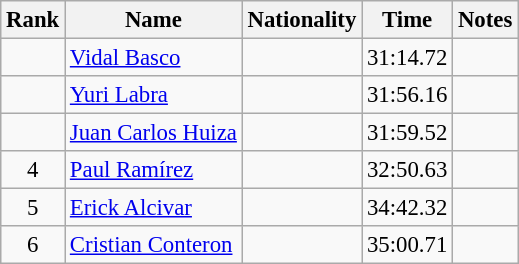<table class="wikitable sortable" style="text-align:center;font-size:95%">
<tr>
<th>Rank</th>
<th>Name</th>
<th>Nationality</th>
<th>Time</th>
<th>Notes</th>
</tr>
<tr>
<td></td>
<td align=left><a href='#'>Vidal Basco</a></td>
<td align=left></td>
<td>31:14.72</td>
<td></td>
</tr>
<tr>
<td></td>
<td align=left><a href='#'>Yuri Labra</a></td>
<td align=left></td>
<td>31:56.16</td>
<td></td>
</tr>
<tr>
<td></td>
<td align=left><a href='#'>Juan Carlos Huiza</a></td>
<td align=left></td>
<td>31:59.52</td>
<td></td>
</tr>
<tr>
<td>4</td>
<td align=left><a href='#'>Paul Ramírez</a></td>
<td align=left></td>
<td>32:50.63</td>
<td></td>
</tr>
<tr>
<td>5</td>
<td align=left><a href='#'>Erick Alcivar</a></td>
<td align=left></td>
<td>34:42.32</td>
<td></td>
</tr>
<tr>
<td>6</td>
<td align=left><a href='#'>Cristian Conteron</a></td>
<td align=left></td>
<td>35:00.71</td>
<td></td>
</tr>
</table>
